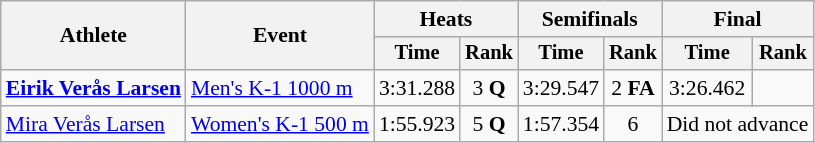<table class="wikitable" style="font-size:90%">
<tr>
<th rowspan="2">Athlete</th>
<th rowspan="2">Event</th>
<th colspan=2>Heats</th>
<th colspan=2>Semifinals</th>
<th colspan=2>Final</th>
</tr>
<tr style="font-size:95%">
<th>Time</th>
<th>Rank</th>
<th>Time</th>
<th>Rank</th>
<th>Time</th>
<th>Rank</th>
</tr>
<tr align=center>
<td align=left><strong><a href='#'>Eirik Verås Larsen</a></strong></td>
<td align=left><a href='#'>Men's K-1 1000 m</a></td>
<td>3:31.288</td>
<td>3 <strong>Q</strong></td>
<td>3:29.547</td>
<td>2 <strong>FA</strong></td>
<td>3:26.462</td>
<td></td>
</tr>
<tr align=center>
<td align=left><a href='#'>Mira Verås Larsen</a></td>
<td align=left><a href='#'>Women's K-1 500 m</a></td>
<td>1:55.923</td>
<td>5 <strong>Q</strong></td>
<td>1:57.354</td>
<td>6</td>
<td colspan=2>Did not advance</td>
</tr>
</table>
